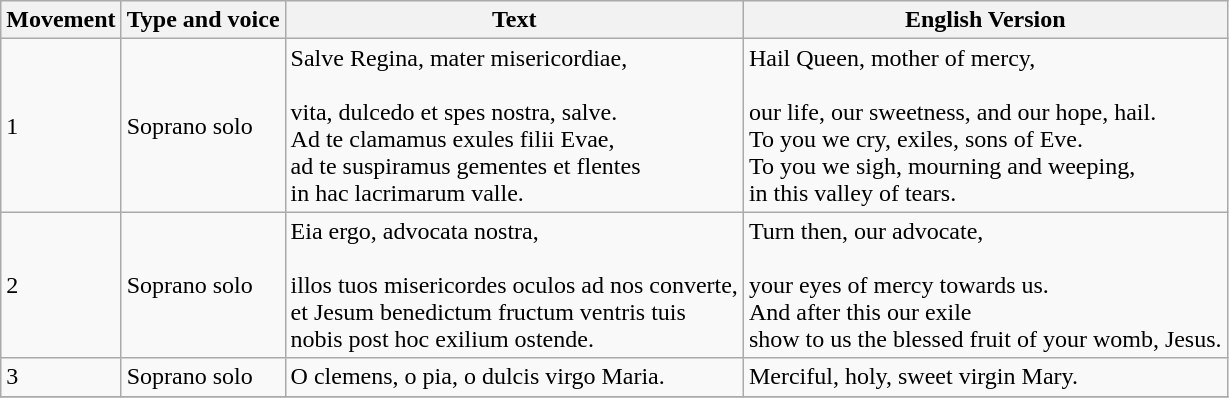<table class="wikitable" border="1">
<tr>
<th bgcolor=ececec>Movement</th>
<th bgcolor=ececec>Type and voice</th>
<th bgcolor=ececec>Text</th>
<th bgcolor=ececec>English Version</th>
</tr>
<tr>
<td>1</td>
<td>Soprano solo</td>
<td>Salve Regina, mater misericordiae,<br><br>vita, dulcedo et spes nostra, salve.<br>
Ad te clamamus exules filii Evae,<br>
ad te suspiramus gementes et flentes<br>
in hac lacrimarum valle.</td>
<td>Hail Queen, mother of mercy,<br><br>our life, our sweetness, and our hope, hail.<br>
To you we cry, exiles, sons of Eve.<br>
To you we sigh, mourning and weeping,<br>
in this valley of tears.</td>
</tr>
<tr>
<td>2</td>
<td>Soprano solo</td>
<td>Eia ergo, advocata nostra,<br><br>illos tuos misericordes oculos ad nos converte,<br>
et Jesum benedictum fructum ventris tuis<br>
nobis post hoc exilium ostende.</td>
<td>Turn then, our advocate,<br><br>your eyes of mercy towards us.<br>
And after this our exile<br>
show to us the blessed fruit of your womb, Jesus.</td>
</tr>
<tr>
<td>3</td>
<td>Soprano solo</td>
<td>O clemens, o pia, o dulcis virgo Maria.</td>
<td>Merciful, holy, sweet virgin Mary.</td>
</tr>
<tr>
</tr>
</table>
